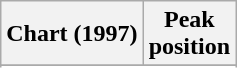<table class="wikitable plainrowheaders">
<tr>
<th>Chart (1997)</th>
<th>Peak<br>position</th>
</tr>
<tr>
</tr>
<tr>
</tr>
</table>
